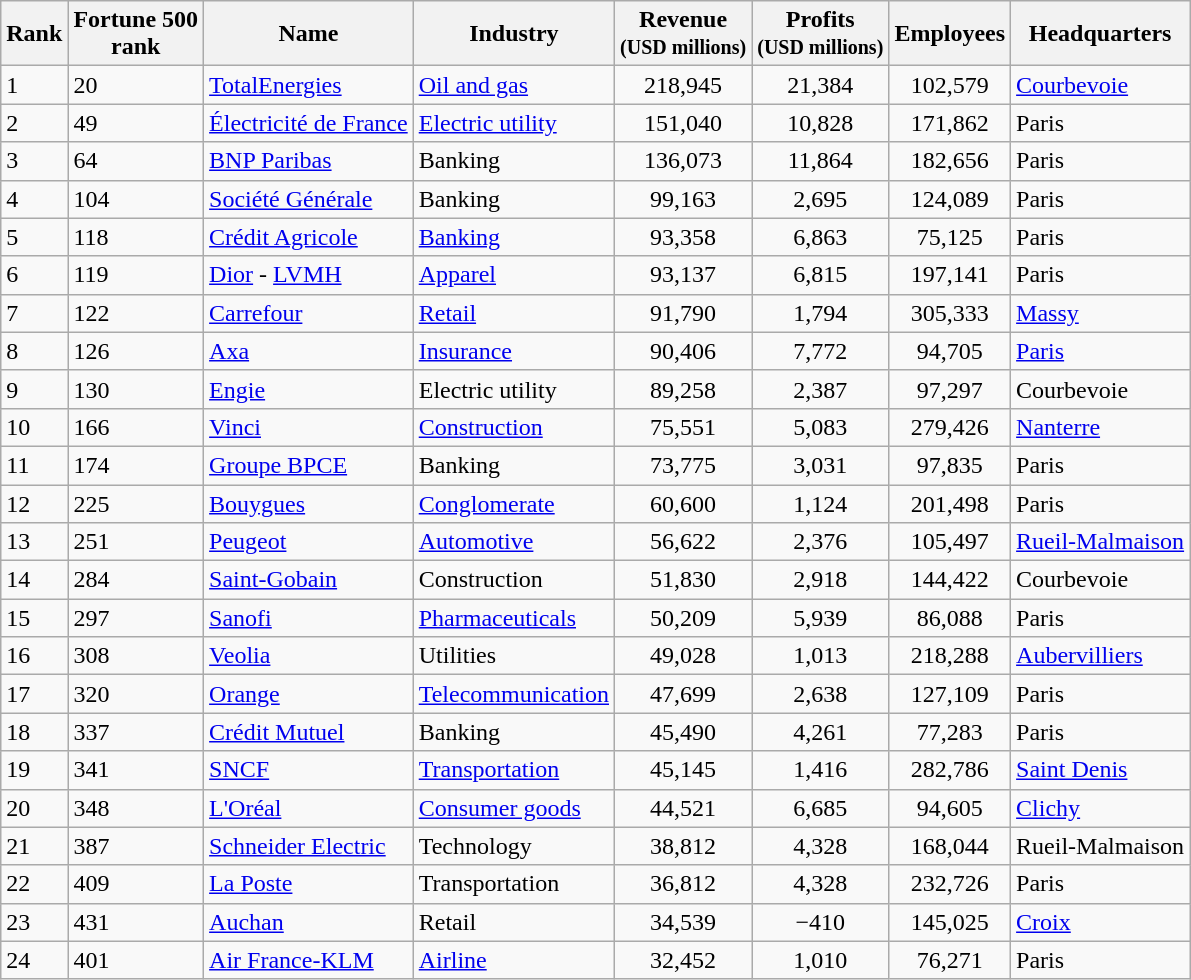<table class="wikitable sortable">
<tr>
<th>Rank</th>
<th>Fortune 500<br>rank</th>
<th>Name</th>
<th>Industry</th>
<th>Revenue<br><small>(USD millions)</small></th>
<th>Profits<br><small>(USD millions)</small></th>
<th>Employees</th>
<th>Headquarters</th>
</tr>
<tr>
<td>1</td>
<td>20</td>
<td><a href='#'>TotalEnergies</a></td>
<td><a href='#'>Oil and gas</a></td>
<td style="text-align:center;">218,945</td>
<td style="text-align:center;">21,384</td>
<td style="text-align:center;">102,579</td>
<td><a href='#'>Courbevoie</a></td>
</tr>
<tr>
<td>2</td>
<td>49</td>
<td><a href='#'>Électricité de France</a></td>
<td><a href='#'>Electric utility</a></td>
<td style="text-align:center;">151,040</td>
<td style="text-align:center;">10,828</td>
<td style="text-align:center;">171,862</td>
<td>Paris</td>
</tr>
<tr>
<td>3</td>
<td>64</td>
<td><a href='#'>BNP Paribas</a></td>
<td>Banking</td>
<td style="text-align:center;">136,073</td>
<td style="text-align:center;">11,864</td>
<td style="text-align:center;">182,656</td>
<td>Paris</td>
</tr>
<tr>
<td>4</td>
<td>104</td>
<td><a href='#'>Société Générale</a></td>
<td>Banking</td>
<td style="text-align:center;">99,163</td>
<td style="text-align:center;">2,695</td>
<td style="text-align:center;">124,089</td>
<td>Paris</td>
</tr>
<tr>
<td>5</td>
<td>118</td>
<td><a href='#'>Crédit Agricole</a></td>
<td><a href='#'>Banking</a></td>
<td style="text-align:center;">93,358</td>
<td style="text-align:center;">6,863</td>
<td style="text-align:center;">75,125</td>
<td>Paris</td>
</tr>
<tr>
<td>6</td>
<td>119</td>
<td><a href='#'>Dior</a> - <a href='#'>LVMH</a></td>
<td><a href='#'>Apparel</a></td>
<td style="text-align:center;">93,137</td>
<td style="text-align:center;">6,815</td>
<td style="text-align:center;">197,141</td>
<td>Paris</td>
</tr>
<tr>
<td>7</td>
<td>122</td>
<td><a href='#'>Carrefour</a></td>
<td><a href='#'>Retail</a></td>
<td style="text-align:center;">91,790</td>
<td style="text-align:center;">1,794</td>
<td style="text-align:center;">305,333</td>
<td><a href='#'>Massy</a></td>
</tr>
<tr>
<td>8</td>
<td>126</td>
<td><a href='#'>Axa</a></td>
<td><a href='#'>Insurance</a></td>
<td style="text-align:center;">90,406</td>
<td style="text-align:center;">7,772</td>
<td style="text-align:center;">94,705</td>
<td><a href='#'>Paris</a></td>
</tr>
<tr>
<td>9</td>
<td>130</td>
<td><a href='#'>Engie</a></td>
<td>Electric utility</td>
<td style="text-align:center;">89,258</td>
<td style="text-align:center;">2,387</td>
<td style="text-align:center;">97,297</td>
<td>Courbevoie</td>
</tr>
<tr>
<td>10</td>
<td>166</td>
<td><a href='#'>Vinci</a></td>
<td><a href='#'>Construction</a></td>
<td style="text-align:center;">75,551</td>
<td style="text-align:center;">5,083</td>
<td style="text-align:center;">279,426</td>
<td><a href='#'>Nanterre</a></td>
</tr>
<tr>
<td>11</td>
<td>174</td>
<td><a href='#'>Groupe BPCE</a></td>
<td>Banking</td>
<td style="text-align:center;">73,775</td>
<td style="text-align:center;">3,031</td>
<td style="text-align:center;">97,835</td>
<td>Paris</td>
</tr>
<tr>
<td>12</td>
<td>225</td>
<td><a href='#'>Bouygues</a></td>
<td><a href='#'>Conglomerate</a></td>
<td style="text-align:center;">60,600</td>
<td style="text-align:center;">1,124</td>
<td style="text-align:center;">201,498</td>
<td>Paris</td>
</tr>
<tr>
<td>13</td>
<td>251</td>
<td><a href='#'>Peugeot</a></td>
<td><a href='#'>Automotive</a></td>
<td style="text-align:center;">56,622</td>
<td style="text-align:center;">2,376</td>
<td style="text-align:center;">105,497</td>
<td><a href='#'>Rueil-Malmaison</a></td>
</tr>
<tr>
<td>14</td>
<td>284</td>
<td><a href='#'>Saint-Gobain</a></td>
<td>Construction</td>
<td style="text-align:center;">51,830</td>
<td style="text-align:center;">2,918</td>
<td style="text-align:center;">144,422</td>
<td>Courbevoie</td>
</tr>
<tr>
<td>15</td>
<td>297</td>
<td><a href='#'>Sanofi</a></td>
<td><a href='#'>Pharmaceuticals</a></td>
<td style="text-align:center;">50,209</td>
<td style="text-align:center;">5,939</td>
<td style="text-align:center;">86,088</td>
<td>Paris</td>
</tr>
<tr>
<td>16</td>
<td>308</td>
<td><a href='#'>Veolia</a></td>
<td>Utilities</td>
<td style="text-align:center;">49,028</td>
<td style="text-align:center;">1,013</td>
<td style="text-align:center;">218,288</td>
<td><a href='#'>Aubervilliers</a></td>
</tr>
<tr>
<td>17</td>
<td>320</td>
<td><a href='#'>Orange</a></td>
<td><a href='#'>Telecommunication</a></td>
<td style="text-align:center;">47,699</td>
<td style="text-align:center;">2,638</td>
<td style="text-align:center;">127,109</td>
<td>Paris</td>
</tr>
<tr>
<td>18</td>
<td>337</td>
<td><a href='#'>Crédit Mutuel</a></td>
<td>Banking</td>
<td style="text-align:center;">45,490</td>
<td style="text-align:center;">4,261</td>
<td style="text-align:center;">77,283</td>
<td>Paris</td>
</tr>
<tr>
<td>19</td>
<td>341</td>
<td><a href='#'>SNCF</a></td>
<td><a href='#'>Transportation</a></td>
<td style="text-align:center;">45,145</td>
<td style="text-align:center;">1,416</td>
<td style="text-align:center;">282,786</td>
<td><a href='#'>Saint Denis</a></td>
</tr>
<tr>
<td>20</td>
<td>348</td>
<td><a href='#'>L'Oréal</a></td>
<td><a href='#'>Consumer goods</a></td>
<td style="text-align:center;">44,521</td>
<td style="text-align:center;">6,685</td>
<td style="text-align:center;">94,605</td>
<td><a href='#'>Clichy</a></td>
</tr>
<tr>
<td>21</td>
<td>387</td>
<td><a href='#'>Schneider Electric</a></td>
<td>Technology</td>
<td style="text-align:center;">38,812</td>
<td style="text-align:center;">4,328</td>
<td style="text-align:center;">168,044</td>
<td>Rueil-Malmaison</td>
</tr>
<tr>
<td>22</td>
<td>409</td>
<td><a href='#'>La Poste</a></td>
<td>Transportation</td>
<td style="text-align:center;">36,812</td>
<td style="text-align:center;">4,328</td>
<td style="text-align:center;">232,726</td>
<td>Paris</td>
</tr>
<tr>
<td>23</td>
<td>431</td>
<td><a href='#'>Auchan</a></td>
<td>Retail</td>
<td style="text-align:center;">34,539</td>
<td style="text-align:center;">−410</td>
<td style="text-align:center;">145,025</td>
<td><a href='#'>Croix</a></td>
</tr>
<tr>
<td>24</td>
<td>401</td>
<td><a href='#'>Air France-KLM</a></td>
<td><a href='#'>Airline</a></td>
<td style="text-align:center;">32,452</td>
<td style="text-align:center;">1,010</td>
<td style="text-align:center;">76,271</td>
<td>Paris</td>
</tr>
</table>
